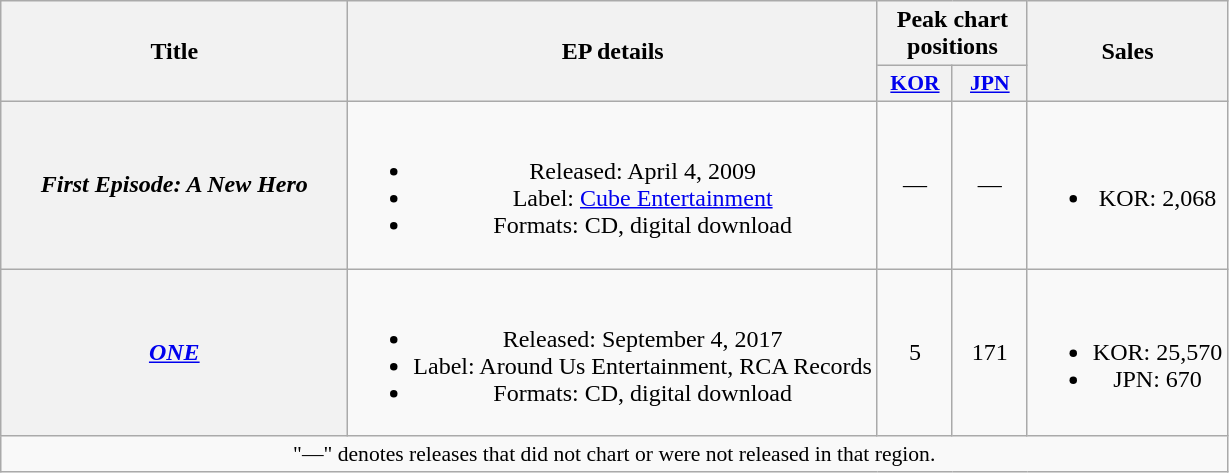<table class="wikitable plainrowheaders" style="text-align:center;">
<tr>
<th scope="col" rowspan="2" style="width:14em;">Title</th>
<th scope="col" rowspan="2">EP details</th>
<th scope="col" colspan="2">Peak chart positions</th>
<th scope="col" rowspan="2">Sales</th>
</tr>
<tr>
<th scope="col" style="width:3em;font-size:90%;"><a href='#'>KOR</a><br></th>
<th scope="col" style="width:3em;font-size:90%;"><a href='#'>JPN</a><br></th>
</tr>
<tr>
<th scope="row"><em>First Episode: A New Hero</em></th>
<td><br><ul><li>Released: April 4, 2009</li><li>Label: <a href='#'>Cube Entertainment</a></li><li>Formats: CD, digital download</li></ul></td>
<td>—</td>
<td>—</td>
<td><br><ul><li>KOR: 2,068</li></ul></td>
</tr>
<tr>
<th scope="row"><em><a href='#'>ONE</a></em></th>
<td><br><ul><li>Released: September 4, 2017</li><li>Label: Around Us Entertainment, RCA Records</li><li>Formats: CD, digital download</li></ul></td>
<td>5</td>
<td>171</td>
<td><br><ul><li>KOR: 25,570</li><li>JPN: 670</li></ul></td>
</tr>
<tr>
<td colspan="5" style="font-size:90%">"—" denotes releases that did not chart or were not released in that region.</td>
</tr>
</table>
